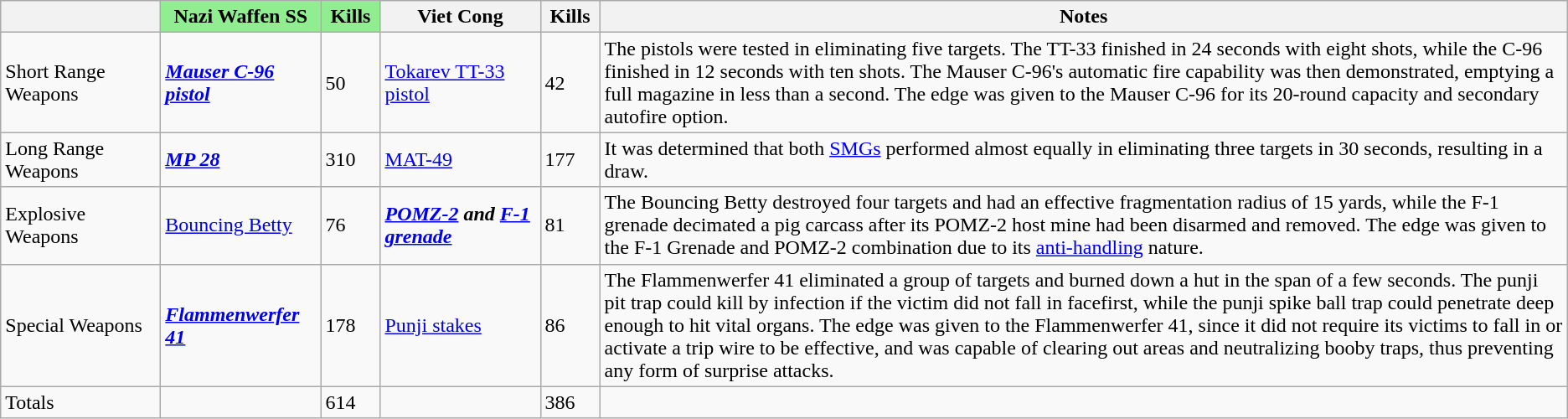<table class="wikitable unsortable">
<tr>
<th width="120"></th>
<th width="120" style="background:lightgreen">Nazi Waffen SS</th>
<th width="40" style="background:lightgreen">Kills</th>
<th width="120">Viet Cong</th>
<th width="40">Kills</th>
<th>Notes</th>
</tr>
<tr>
<td>Short Range Weapons</td>
<td><strong><em><a href='#'>Mauser C-96 pistol</a></em></strong></td>
<td>50</td>
<td><a href='#'>Tokarev TT-33 pistol</a></td>
<td>42</td>
<td>The pistols were tested in eliminating five targets. The TT-33 finished in 24 seconds with eight shots, while the C-96 finished in 12 seconds with ten shots. The Mauser C-96's automatic fire capability was then demonstrated, emptying a full magazine in less than a second. The edge was given to the Mauser C-96 for its 20-round capacity and secondary autofire option.</td>
</tr>
<tr>
<td>Long Range Weapons</td>
<td><strong><em><a href='#'>MP 28</a></em></strong></td>
<td>310</td>
<td><a href='#'>MAT-49</a></td>
<td>177</td>
<td>It was determined that both <a href='#'>SMGs</a> performed almost equally in eliminating three targets in 30 seconds, resulting in a draw.</td>
</tr>
<tr>
<td>Explosive Weapons</td>
<td><a href='#'>Bouncing Betty</a></td>
<td>76</td>
<td><strong><em><a href='#'>POMZ-2</a> and <a href='#'>F-1 grenade</a></em></strong></td>
<td>81</td>
<td>The Bouncing Betty destroyed four targets and had an effective fragmentation radius of 15 yards, while the F-1 grenade decimated a pig carcass after its POMZ-2 host mine had been disarmed and removed. The edge was given to the F-1 Grenade and POMZ-2 combination due to its <a href='#'>anti-handling</a> nature.</td>
</tr>
<tr>
<td>Special Weapons</td>
<td><strong><em><a href='#'>Flammenwerfer 41</a></em></strong></td>
<td>178</td>
<td><a href='#'>Punji stakes</a></td>
<td>86</td>
<td>The Flammenwerfer 41 eliminated a group of targets and burned down a hut in the span of a few seconds. The punji pit trap could kill by infection if the victim did not fall in facefirst, while the punji spike ball trap could penetrate deep enough to hit vital organs. The edge was given to the Flammenwerfer 41, since it did not require its victims to fall in or activate a trip wire to be effective, and was capable of clearing out areas and neutralizing booby traps, thus preventing any form of surprise attacks.</td>
</tr>
<tr>
<td>Totals</td>
<td></td>
<td>614</td>
<td></td>
<td>386</td>
<td></td>
</tr>
</table>
